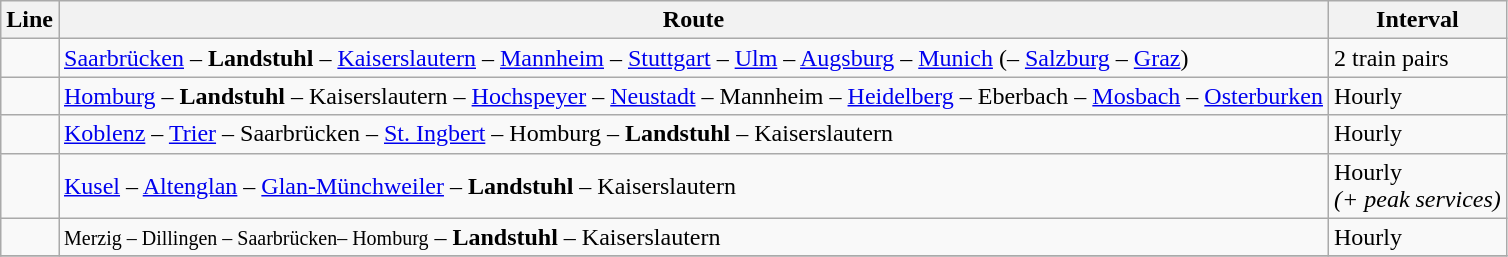<table class="wikitable">
<tr>
<th>Line</th>
<th>Route</th>
<th>Interval</th>
</tr>
<tr>
<td align="center"><br></td>
<td><a href='#'>Saarbrücken</a> – <strong>Landstuhl</strong> – <a href='#'>Kaiserslautern</a> – <a href='#'>Mannheim</a> – <a href='#'>Stuttgart</a> – <a href='#'>Ulm</a> – <a href='#'>Augsburg</a> – <a href='#'>Munich</a> (– <a href='#'>Salzburg</a> – <a href='#'>Graz</a>)</td>
<td>2 train pairs</td>
</tr>
<tr>
<td align="center"></td>
<td><a href='#'>Homburg</a> – <strong>Landstuhl</strong> – Kaiserslautern – <a href='#'>Hochspeyer</a> – <a href='#'>Neustadt</a> – Mannheim – <a href='#'>Heidelberg</a> – Eberbach – <a href='#'>Mosbach</a> – <a href='#'>Osterburken</a></td>
<td>Hourly</td>
</tr>
<tr>
<td align="center"></td>
<td><a href='#'>Koblenz</a> – <a href='#'>Trier</a> – Saarbrücken – <a href='#'>St. Ingbert</a> – Homburg – <strong>Landstuhl</strong> – Kaiserslautern</td>
<td>Hourly</td>
</tr>
<tr>
<td align="center"></td>
<td><a href='#'>Kusel</a> – <a href='#'>Altenglan</a> – <a href='#'>Glan-Münchweiler</a> – <strong>Landstuhl</strong> – Kaiserslautern</td>
<td>Hourly<br> <em>(+ peak services)</em></td>
</tr>
<tr>
<td align="center"></td>
<td><small>Merzig – Dillingen – Saarbrücken– Homburg</small> – <strong>Landstuhl</strong> – Kaiserslautern</td>
<td>Hourly</td>
</tr>
<tr>
</tr>
</table>
